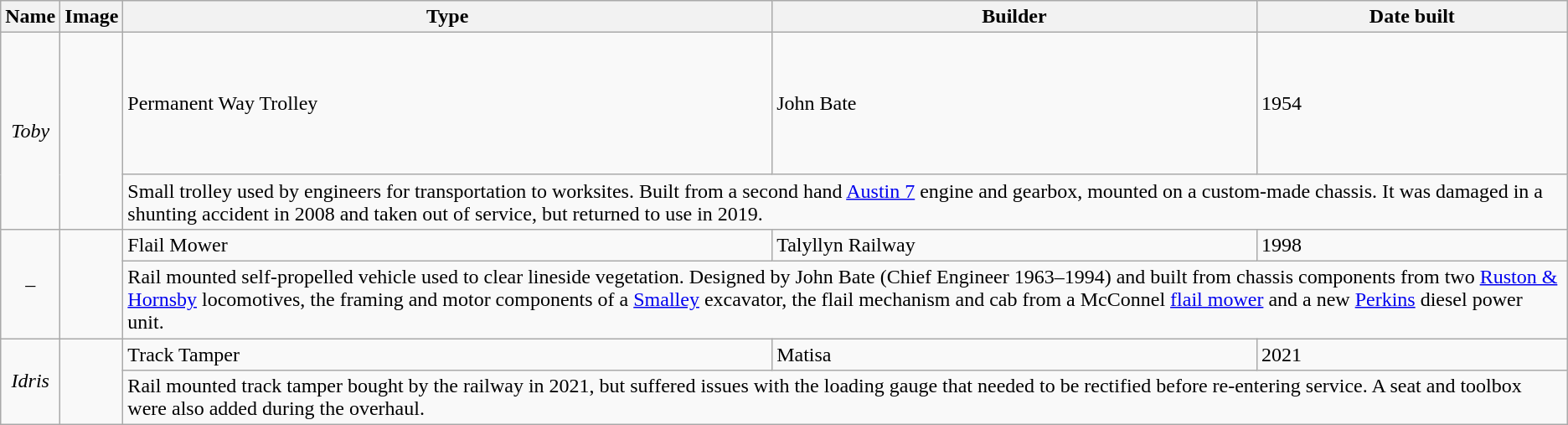<table class="wikitable">
<tr>
<th>Name</th>
<th>Image</th>
<th>Type</th>
<th>Builder</th>
<th>Date built</th>
</tr>
<tr style="height:113px">
<td rowspan=2 align="center"><em>Toby</em></td>
<td rowspan=2 align="center"></td>
<td>Permanent Way Trolley</td>
<td>John Bate</td>
<td>1954</td>
</tr>
<tr>
<td colspan=3>Small trolley used by engineers for transportation to worksites. Built from a second hand <a href='#'>Austin 7</a> engine and gearbox, mounted on a custom-made chassis. It was damaged in a shunting accident in 2008 and taken out of service, but returned to use in 2019.</td>
</tr>
<tr>
<td rowspan=2 align="center">–</td>
<td rowspan=2 align="center"></td>
<td>Flail Mower</td>
<td>Talyllyn Railway</td>
<td>1998</td>
</tr>
<tr>
<td colspan=3>Rail mounted self-propelled vehicle used to clear lineside vegetation. Designed by John Bate (Chief Engineer 1963–1994) and built from chassis components from two <a href='#'>Ruston & Hornsby</a> locomotives, the framing and motor components of a <a href='#'>Smalley</a> excavator, the flail mechanism and cab from a McConnel <a href='#'>flail mower</a> and a new <a href='#'>Perkins</a> diesel power unit.</td>
</tr>
<tr>
<td rowspan=2 align="center"><em>Idris</em></td>
<td rowspan="2"></td>
<td> Track Tamper</td>
<td>Matisa</td>
<td>2021</td>
</tr>
<tr>
<td colspan=3>Rail mounted track tamper bought by the railway in 2021, but suffered issues with the loading gauge that needed to be rectified before re-entering service. A seat and toolbox were also added during the overhaul.</td>
</tr>
</table>
